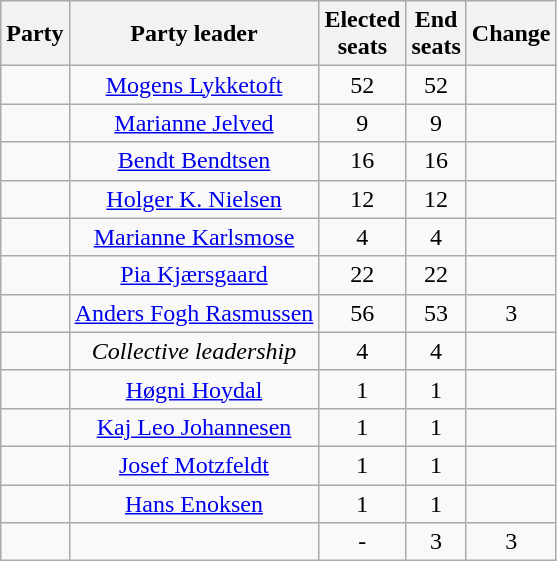<table class="wikitable sortable" style="text-align: center;">
<tr>
<th>Party</th>
<th>Party leader</th>
<th>Elected<br>seats</th>
<th>End<br>seats</th>
<th>Change</th>
</tr>
<tr>
<td data-sort-value="A" style="text-align: left;"></td>
<td><a href='#'>Mogens Lykketoft</a></td>
<td>52</td>
<td>52</td>
<td data-sort-value="0"></td>
</tr>
<tr>
<td data-sort-value="B" style="text-align: left;"></td>
<td><a href='#'>Marianne Jelved</a></td>
<td>9</td>
<td>9</td>
<td data-sort-value="0"></td>
</tr>
<tr>
<td data-sort-value="C" style="text-align: left;"></td>
<td><a href='#'>Bendt Bendtsen</a></td>
<td>16</td>
<td>16</td>
<td data-sort-value="0"></td>
</tr>
<tr>
<td data-sort-value="F" style="text-align: left;"></td>
<td><a href='#'>Holger K. Nielsen</a></td>
<td>12</td>
<td>12</td>
<td data-sort-value="0"></td>
</tr>
<tr>
<td data-sort-value="K" style="text-align: left;"></td>
<td><a href='#'>Marianne Karlsmose</a></td>
<td>4</td>
<td>4</td>
<td data-sort-value="0"></td>
</tr>
<tr>
<td data-sort-value="O" style="text-align: left;"></td>
<td><a href='#'>Pia Kjærsgaard</a></td>
<td>22</td>
<td>22</td>
<td data-sort-value="0"></td>
</tr>
<tr>
<td data-sort-value="V" style="text-align: left;"></td>
<td><a href='#'>Anders Fogh Rasmussen</a></td>
<td>56</td>
<td>53</td>
<td data-sort-value="-3"> 3</td>
</tr>
<tr>
<td data-sort-value="ZA" style="text-align: left;"></td>
<td><em>Collective leadership</em></td>
<td>4</td>
<td>4</td>
<td data-sort-value="0"></td>
</tr>
<tr>
<td data-sort-value="TJ" style="text-align: left;"></td>
<td><a href='#'>Høgni Hoydal</a></td>
<td>1</td>
<td>1</td>
<td data-sort-value="0"></td>
</tr>
<tr>
<td data-sort-value="SP" style="text-align: left;"></td>
<td><a href='#'>Kaj Leo Johannesen</a></td>
<td>1</td>
<td>1</td>
<td data-sort-value="0"></td>
</tr>
<tr>
<td data-sort-value="IA" style="text-align: left;"></td>
<td><a href='#'>Josef Motzfeldt</a></td>
<td>1</td>
<td>1</td>
<td data-sort-value="0"></td>
</tr>
<tr>
<td data-sort-value="SI" style="text-align: left;"></td>
<td><a href='#'>Hans Enoksen</a></td>
<td>1</td>
<td>1</td>
<td data-sort-value="0"></td>
</tr>
<tr>
<td data-sort-value="ZZZZ" style="text-align: left;"></td>
<td></td>
<td>-</td>
<td>3</td>
<td data-sort-value="1"> 3</td>
</tr>
</table>
